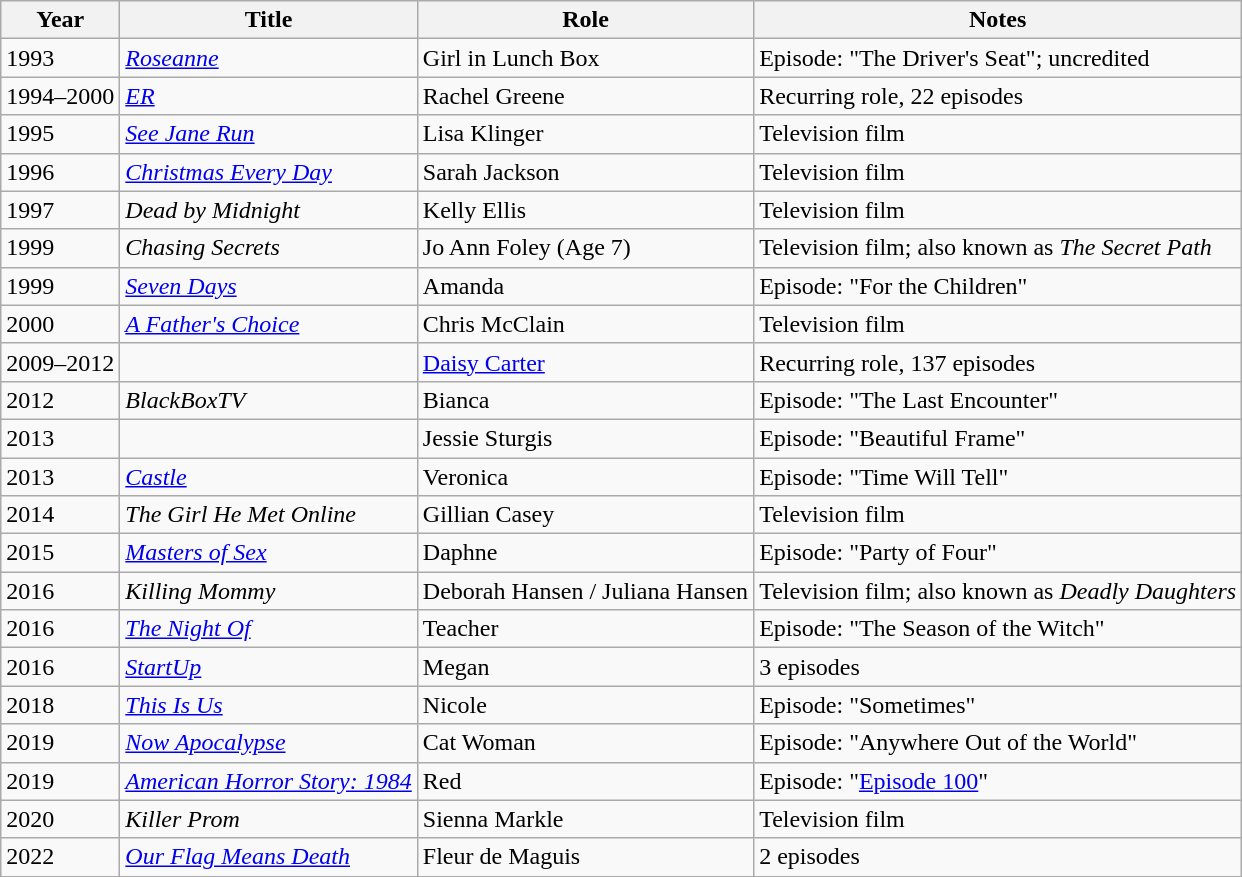<table class="wikitable sortable">
<tr>
<th>Year</th>
<th>Title</th>
<th>Role</th>
<th class="unsortable">Notes</th>
</tr>
<tr>
<td>1993</td>
<td><em><a href='#'>Roseanne</a></em></td>
<td>Girl in Lunch Box</td>
<td>Episode: "The Driver's Seat"; uncredited</td>
</tr>
<tr>
<td>1994–2000</td>
<td><em><a href='#'>ER</a></em></td>
<td>Rachel Greene</td>
<td>Recurring role, 22 episodes</td>
</tr>
<tr>
<td>1995</td>
<td><em><a href='#'>See Jane Run</a></em></td>
<td>Lisa Klinger</td>
<td>Television film</td>
</tr>
<tr>
<td>1996</td>
<td><em><a href='#'>Christmas Every Day</a></em></td>
<td>Sarah Jackson</td>
<td>Television film</td>
</tr>
<tr>
<td>1997</td>
<td><em>Dead by Midnight</em></td>
<td>Kelly Ellis</td>
<td>Television film</td>
</tr>
<tr>
<td>1999</td>
<td><em>Chasing Secrets</em></td>
<td>Jo Ann Foley (Age 7)</td>
<td>Television film; also known as <em>The Secret Path</em></td>
</tr>
<tr>
<td>1999</td>
<td><em><a href='#'>Seven Days</a></em></td>
<td>Amanda</td>
<td>Episode: "For the Children"</td>
</tr>
<tr>
<td>2000</td>
<td><em><a href='#'>A Father's Choice</a></em></td>
<td>Chris McClain</td>
<td>Television film</td>
</tr>
<tr>
<td>2009–2012</td>
<td><em></em></td>
<td><a href='#'>Daisy Carter</a></td>
<td>Recurring role, 137 episodes</td>
</tr>
<tr>
<td>2012</td>
<td><em>BlackBoxTV</em></td>
<td>Bianca</td>
<td>Episode: "The Last Encounter"</td>
</tr>
<tr>
<td>2013</td>
<td><em></em></td>
<td>Jessie Sturgis</td>
<td>Episode: "Beautiful Frame"</td>
</tr>
<tr>
<td>2013</td>
<td><em><a href='#'>Castle</a></em></td>
<td>Veronica</td>
<td>Episode: "Time Will Tell"</td>
</tr>
<tr>
<td>2014</td>
<td><em>The Girl He Met Online</em></td>
<td>Gillian Casey</td>
<td>Television film</td>
</tr>
<tr>
<td>2015</td>
<td><em><a href='#'>Masters of Sex</a></em></td>
<td>Daphne</td>
<td>Episode: "Party of Four"</td>
</tr>
<tr>
<td>2016</td>
<td><em>Killing Mommy</em></td>
<td>Deborah Hansen / Juliana Hansen</td>
<td>Television film; also known as <em>Deadly Daughters</em></td>
</tr>
<tr>
<td>2016</td>
<td><em><a href='#'>The Night Of</a></em></td>
<td>Teacher</td>
<td>Episode: "The Season of the Witch"</td>
</tr>
<tr>
<td>2016</td>
<td><em><a href='#'>StartUp</a></em></td>
<td>Megan</td>
<td>3 episodes</td>
</tr>
<tr>
<td>2018</td>
<td><em><a href='#'>This Is Us</a></em></td>
<td>Nicole</td>
<td>Episode: "Sometimes"</td>
</tr>
<tr>
<td>2019</td>
<td><em><a href='#'>Now Apocalypse</a></em></td>
<td>Cat Woman</td>
<td>Episode: "Anywhere Out of the World"</td>
</tr>
<tr>
<td>2019</td>
<td><em><a href='#'>American Horror Story: 1984</a></em></td>
<td>Red</td>
<td>Episode: "<a href='#'>Episode 100</a>"</td>
</tr>
<tr>
<td>2020</td>
<td><em>Killer Prom</em></td>
<td>Sienna Markle</td>
<td>Television film</td>
</tr>
<tr>
<td>2022</td>
<td><em><a href='#'>Our Flag Means Death</a></em></td>
<td>Fleur de Maguis</td>
<td>2 episodes</td>
</tr>
<tr>
</tr>
</table>
